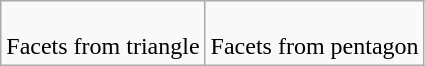<table class="wikitable">
<tr>
<td align=center><br>Facets from triangle</td>
<td align=center><br>Facets from pentagon</td>
</tr>
</table>
